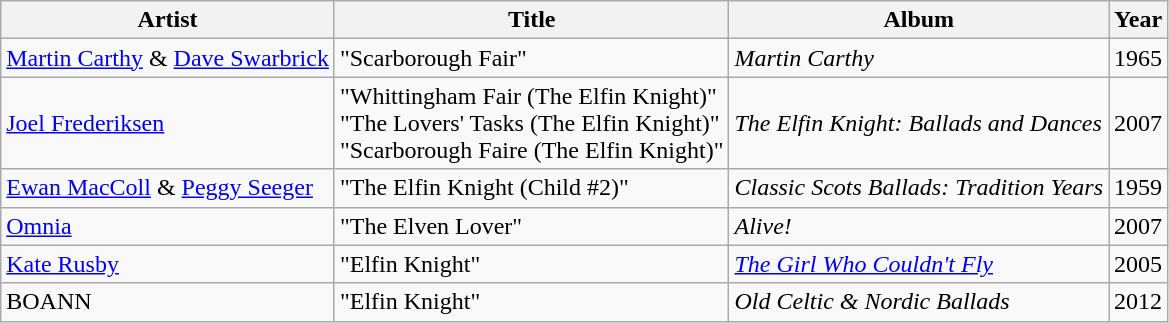<table class="sortable wikitable plainrowheaders">
<tr>
<th scope="col">Artist</th>
<th scope="col">Title</th>
<th scope="col">Album</th>
<th scope="col">Year</th>
</tr>
<tr>
<td><a href='#'>Martin Carthy</a> & <a href='#'>Dave Swarbrick</a></td>
<td>"Scarborough Fair"</td>
<td><em>Martin Carthy</em></td>
<td>1965</td>
</tr>
<tr>
<td><a href='#'>Joel Frederiksen</a></td>
<td>"Whittingham Fair (The Elfin Knight)"<br>"The Lovers' Tasks (The Elfin Knight)"<br>"Scarborough Faire (The Elfin Knight)"</td>
<td><em>The Elfin Knight: Ballads and Dances</em></td>
<td>2007</td>
</tr>
<tr>
<td><a href='#'>Ewan MacColl</a> & <a href='#'>Peggy Seeger</a></td>
<td>"The Elfin Knight (Child #2)"</td>
<td><em>Classic Scots Ballads: Tradition Years</em></td>
<td>1959</td>
</tr>
<tr>
<td><a href='#'>Omnia</a></td>
<td>"The Elven Lover"</td>
<td><em>Alive!</em></td>
<td>2007</td>
</tr>
<tr>
<td><a href='#'>Kate Rusby</a></td>
<td>"Elfin Knight"</td>
<td><em><a href='#'>The Girl Who Couldn't Fly</a></em></td>
<td>2005</td>
</tr>
<tr>
<td>BOANN</td>
<td>"Elfin Knight"</td>
<td><em>Old Celtic & Nordic Ballads</em></td>
<td>2012</td>
</tr>
</table>
